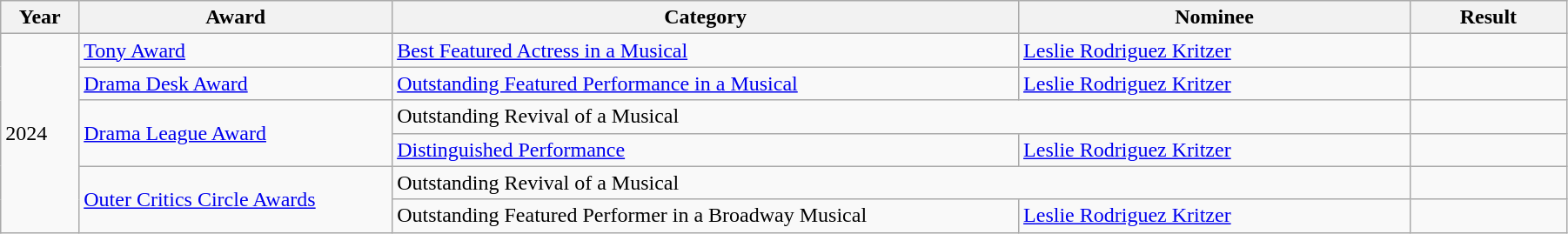<table class="wikitable" width="95%">
<tr>
<th width="5%">Year</th>
<th width="20%">Award</th>
<th width="40%">Category</th>
<th width="25%">Nominee</th>
<th width="10%">Result</th>
</tr>
<tr>
<td rowspan=6>2024</td>
<td><a href='#'>Tony Award</a></td>
<td><a href='#'>Best Featured Actress in a Musical</a></td>
<td><a href='#'>Leslie Rodriguez Kritzer</a></td>
<td></td>
</tr>
<tr>
<td><a href='#'>Drama Desk Award</a></td>
<td><a href='#'>Outstanding Featured Performance in a Musical</a></td>
<td><a href='#'>Leslie Rodriguez Kritzer</a></td>
<td></td>
</tr>
<tr>
<td rowspan=2><a href='#'>Drama League Award</a></td>
<td colspan="2">Outstanding Revival of a Musical</td>
<td></td>
</tr>
<tr>
<td><a href='#'>Distinguished Performance</a></td>
<td><a href='#'>Leslie Rodriguez Kritzer</a></td>
<td></td>
</tr>
<tr>
<td rowspan=2><a href='#'>Outer Critics Circle Awards</a></td>
<td colspan="2">Outstanding Revival of a Musical</td>
<td></td>
</tr>
<tr>
<td>Outstanding Featured Performer in a Broadway Musical</td>
<td><a href='#'>Leslie Rodriguez Kritzer</a></td>
<td></td>
</tr>
</table>
